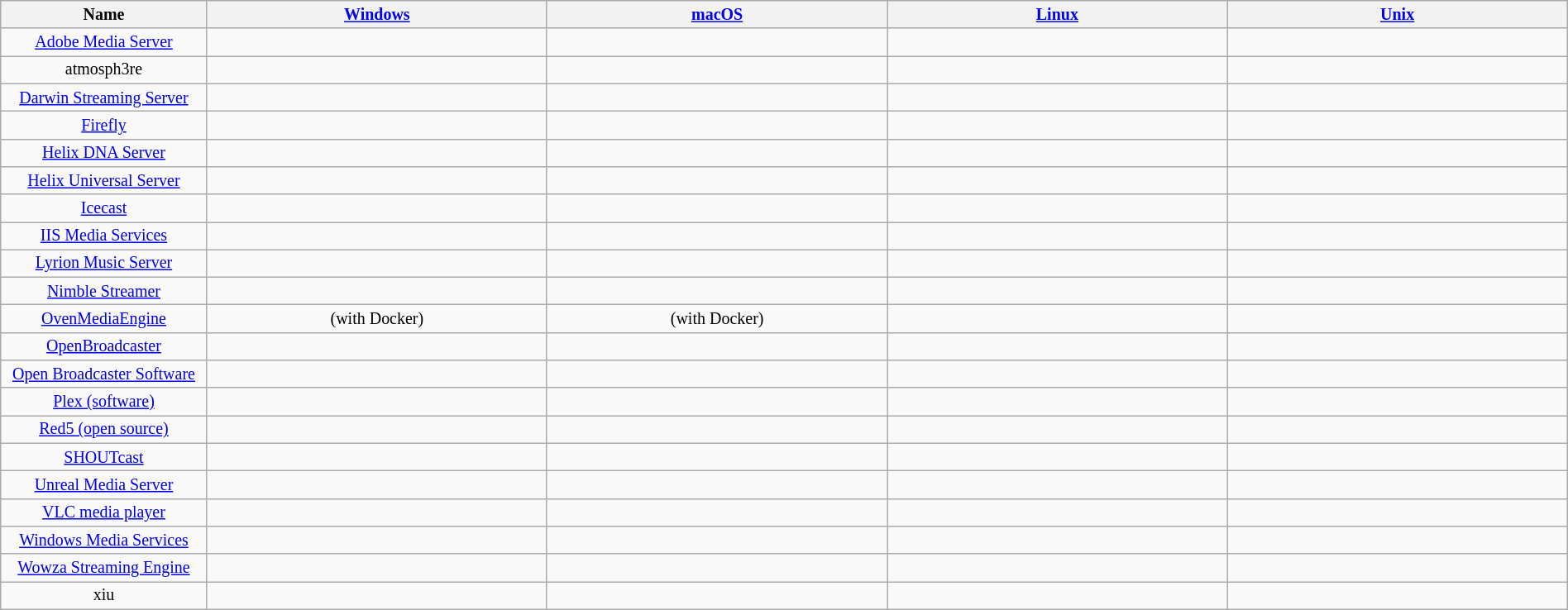<table class="wikitable sortable" style="font-size: smaller; text-align: center; width: 100%; table-layout: fixed;">
<tr>
<th style="width:12em">Name</th>
<th><a href='#'>Windows</a></th>
<th><a href='#'>macOS</a></th>
<th><a href='#'>Linux</a></th>
<th><a href='#'>Unix</a></th>
</tr>
<tr>
<td><a href='#'>Adobe Media Server</a></td>
<td></td>
<td></td>
<td></td>
<td></td>
</tr>
<tr>
<td>atmosph3re</td>
<td></td>
<td></td>
<td></td>
<td></td>
</tr>
<tr>
<td><a href='#'>Darwin Streaming Server</a></td>
<td></td>
<td></td>
<td></td>
<td></td>
</tr>
<tr>
<td><a href='#'>Firefly</a></td>
<td></td>
<td></td>
<td></td>
<td></td>
</tr>
<tr>
<td><a href='#'>Helix DNA Server</a></td>
<td></td>
<td></td>
<td></td>
<td></td>
</tr>
<tr>
<td><a href='#'>Helix Universal Server</a></td>
<td></td>
<td></td>
<td></td>
<td></td>
</tr>
<tr>
<td><a href='#'>Icecast</a></td>
<td></td>
<td></td>
<td></td>
<td></td>
</tr>
<tr>
<td><a href='#'>IIS Media Services</a></td>
<td></td>
<td></td>
<td></td>
<td></td>
</tr>
<tr>
<td><a href='#'>Lyrion Music Server</a></td>
<td></td>
<td></td>
<td></td>
<td></td>
</tr>
<tr>
<td><a href='#'>Nimble Streamer</a></td>
<td></td>
<td></td>
<td></td>
<td></td>
</tr>
<tr>
<td><a href='#'>OvenMediaEngine</a></td>
<td> (with Docker)</td>
<td> (with Docker)</td>
<td></td>
<td></td>
</tr>
<tr>
<td><a href='#'>OpenBroadcaster</a></td>
<td></td>
<td></td>
<td></td>
<td></td>
</tr>
<tr>
<td><a href='#'>Open Broadcaster Software</a></td>
<td></td>
<td></td>
<td></td>
<td></td>
</tr>
<tr>
<td><a href='#'>Plex (software)</a></td>
<td></td>
<td></td>
<td></td>
<td></td>
</tr>
<tr>
<td><a href='#'>Red5 (open source)</a></td>
<td></td>
<td></td>
<td></td>
<td></td>
</tr>
<tr>
<td><a href='#'>SHOUTcast</a></td>
<td></td>
<td></td>
<td></td>
<td></td>
</tr>
<tr>
<td><a href='#'>Unreal Media Server</a></td>
<td></td>
<td></td>
<td></td>
<td></td>
</tr>
<tr>
<td><a href='#'>VLC media player</a></td>
<td></td>
<td></td>
<td></td>
<td></td>
</tr>
<tr>
<td><a href='#'>Windows Media Services</a></td>
<td></td>
<td></td>
<td></td>
<td></td>
</tr>
<tr>
<td><a href='#'>Wowza Streaming Engine</a></td>
<td></td>
<td></td>
<td></td>
<td></td>
</tr>
<tr>
<td>xiu</td>
<td></td>
<td></td>
<td></td>
<td></td>
</tr>
</table>
